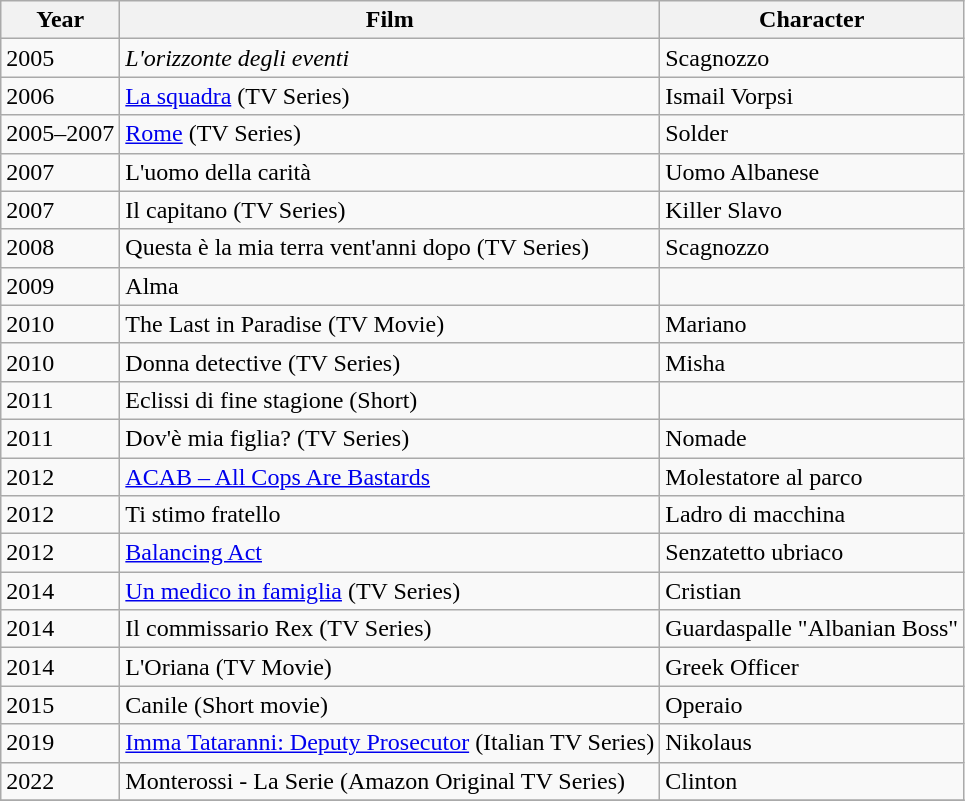<table class="wikitable">
<tr>
<th>Year</th>
<th>Film</th>
<th>Character</th>
</tr>
<tr>
<td>2005</td>
<td><em>L'orizzonte degli eventi </em></td>
<td>Scagnozzo</td>
</tr>
<tr>
<td>2006</td>
<td><a href='#'>La squadra</a> (TV Series)</td>
<td>Ismail Vorpsi</td>
</tr>
<tr>
<td>2005–2007</td>
<td><a href='#'>Rome</a> (TV Series)</td>
<td>Solder</td>
</tr>
<tr>
<td>2007</td>
<td>L'uomo della carità</td>
<td>Uomo Albanese</td>
</tr>
<tr>
<td>2007</td>
<td>Il capitano (TV Series)</td>
<td>Killer Slavo</td>
</tr>
<tr>
<td>2008</td>
<td>Questa è la mia terra vent'anni dopo (TV Series)</td>
<td>Scagnozzo</td>
</tr>
<tr>
<td>2009</td>
<td>Alma</td>
<td></td>
</tr>
<tr>
<td>2010</td>
<td>The Last in Paradise (TV Movie)</td>
<td>Mariano</td>
</tr>
<tr>
<td>2010</td>
<td>Donna detective (TV Series)</td>
<td>Misha</td>
</tr>
<tr>
<td>2011</td>
<td>Eclissi di fine stagione (Short)</td>
<td></td>
</tr>
<tr>
<td>2011</td>
<td>Dov'è mia figlia? (TV Series)</td>
<td>Nomade</td>
</tr>
<tr>
<td>2012</td>
<td><a href='#'>ACAB – All Cops Are Bastards</a></td>
<td>Molestatore al parco</td>
</tr>
<tr>
<td>2012</td>
<td>Ti stimo fratello</td>
<td>Ladro di macchina</td>
</tr>
<tr>
<td>2012</td>
<td><a href='#'>Balancing Act</a></td>
<td>Senzatetto ubriaco</td>
</tr>
<tr>
<td>2014</td>
<td><a href='#'>Un medico in famiglia</a> (TV Series)</td>
<td>Cristian</td>
</tr>
<tr>
<td>2014</td>
<td>Il commissario Rex (TV Series)</td>
<td>Guardaspalle "Albanian Boss"</td>
</tr>
<tr>
<td>2014</td>
<td>L'Oriana (TV Movie)</td>
<td>Greek Officer</td>
</tr>
<tr>
<td>2015</td>
<td>Canile (Short movie)</td>
<td>Operaio</td>
</tr>
<tr>
<td>2019</td>
<td><a href='#'>Imma Tataranni: Deputy Prosecutor</a> (Italian TV Series)</td>
<td>Nikolaus</td>
</tr>
<tr>
<td>2022</td>
<td>Monterossi - La Serie (Amazon Original TV Series)</td>
<td>Clinton</td>
</tr>
<tr>
</tr>
</table>
